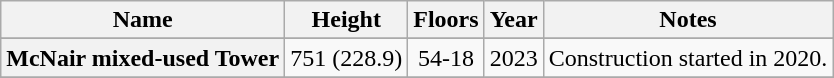<table class="wikitable sortable plainrowheaders">
<tr>
<th scope="col">Name</th>
<th scope="col">Height<br></th>
<th scope="col">Floors</th>
<th scope="col">Year</th>
<th scope="col" class="unsortable">Notes</th>
</tr>
<tr>
</tr>
<tr>
<th scope ="row">McNair mixed-used Tower</th>
<td align="center">751 (228.9)</td>
<td align="center">54-18</td>
<td align="center">2023</td>
<td>Construction started in 2020.</td>
</tr>
<tr>
</tr>
</table>
